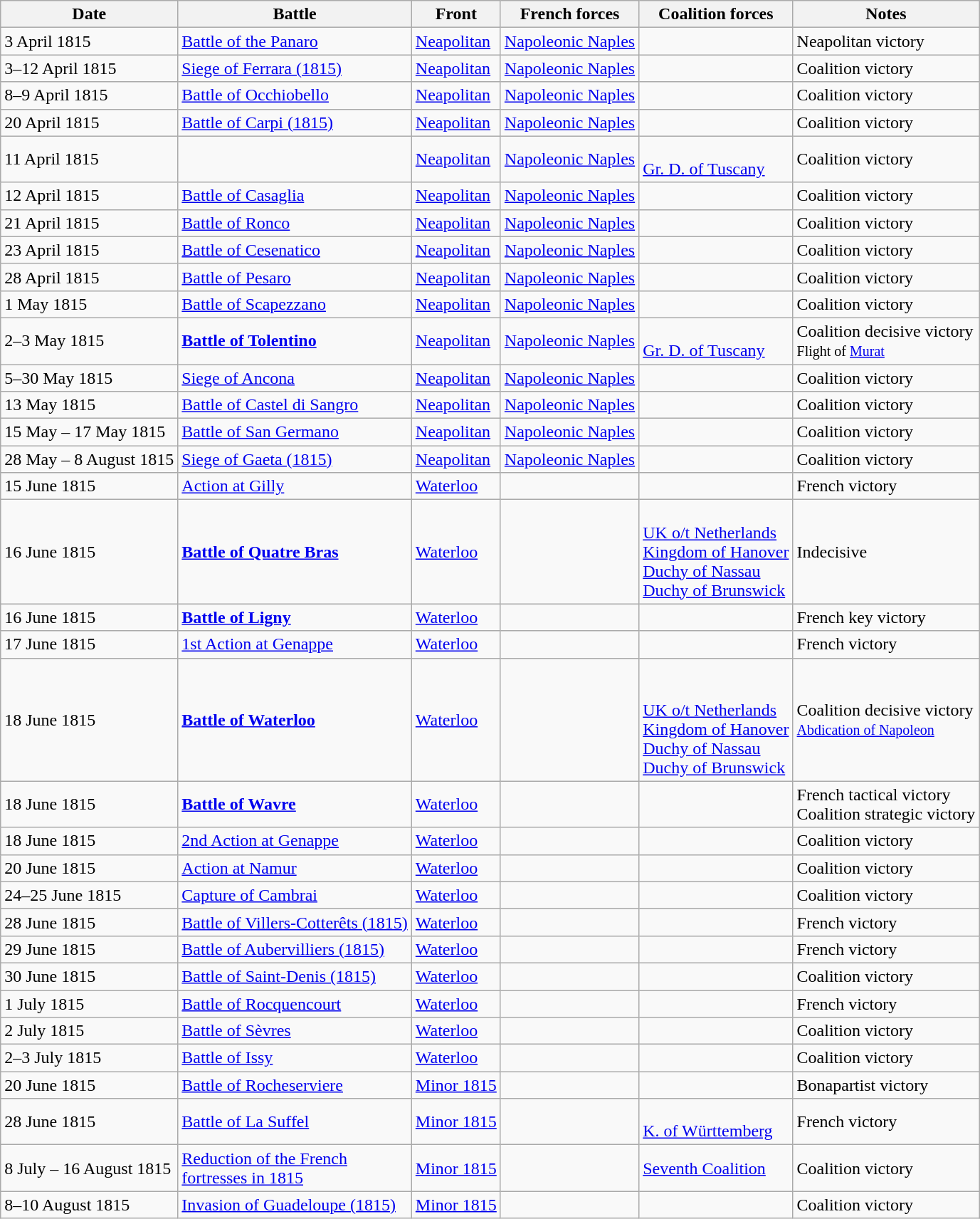<table class="wikitable sortable">
<tr>
<th data-sort-type=date>Date</th>
<th>Battle</th>
<th>Front</th>
<th>French forces</th>
<th>Coalition forces</th>
<th>Notes</th>
</tr>
<tr>
<td>3 April 1815</td>
<td><a href='#'>Battle of the Panaro</a></td>
<td><a href='#'>Neapolitan</a></td>
<td> <a href='#'>Napoleonic Naples</a></td>
<td></td>
<td>Neapolitan victory</td>
</tr>
<tr>
<td>3–12 April 1815</td>
<td><a href='#'>Siege of Ferrara (1815)</a></td>
<td><a href='#'>Neapolitan</a></td>
<td> <a href='#'>Napoleonic Naples</a></td>
<td></td>
<td>Coalition victory</td>
</tr>
<tr>
<td>8–9 April 1815</td>
<td><a href='#'>Battle of Occhiobello</a></td>
<td><a href='#'>Neapolitan</a></td>
<td> <a href='#'>Napoleonic Naples</a></td>
<td></td>
<td>Coalition victory</td>
</tr>
<tr>
<td>20 April 1815</td>
<td><a href='#'>Battle of Carpi (1815)</a></td>
<td><a href='#'>Neapolitan</a></td>
<td> <a href='#'>Napoleonic Naples</a></td>
<td></td>
<td>Coalition victory</td>
</tr>
<tr>
<td>11 April 1815</td>
<td></td>
<td><a href='#'>Neapolitan</a></td>
<td> <a href='#'>Napoleonic Naples</a></td>
<td><br> <a href='#'>Gr. D. of Tuscany</a></td>
<td>Coalition victory</td>
</tr>
<tr>
<td>12 April 1815</td>
<td><a href='#'>Battle of Casaglia</a></td>
<td><a href='#'>Neapolitan</a></td>
<td> <a href='#'>Napoleonic Naples</a></td>
<td></td>
<td>Coalition victory</td>
</tr>
<tr>
<td>21 April 1815</td>
<td><a href='#'>Battle of Ronco</a></td>
<td><a href='#'>Neapolitan</a></td>
<td> <a href='#'>Napoleonic Naples</a></td>
<td></td>
<td>Coalition victory</td>
</tr>
<tr>
<td>23 April 1815</td>
<td><a href='#'>Battle of Cesenatico</a></td>
<td><a href='#'>Neapolitan</a></td>
<td> <a href='#'>Napoleonic Naples</a></td>
<td></td>
<td>Coalition victory</td>
</tr>
<tr>
<td>28 April 1815</td>
<td><a href='#'>Battle of Pesaro</a></td>
<td><a href='#'>Neapolitan</a></td>
<td> <a href='#'>Napoleonic Naples</a></td>
<td></td>
<td>Coalition victory</td>
</tr>
<tr>
<td>1 May 1815</td>
<td><a href='#'>Battle of Scapezzano</a></td>
<td><a href='#'>Neapolitan</a></td>
<td> <a href='#'>Napoleonic Naples</a></td>
<td></td>
<td>Coalition victory</td>
</tr>
<tr>
<td>2–3 May 1815</td>
<td><strong><a href='#'>Battle of Tolentino</a></strong></td>
<td><a href='#'>Neapolitan</a></td>
<td> <a href='#'>Napoleonic Naples</a></td>
<td><br> <a href='#'>Gr. D. of Tuscany</a></td>
<td>Coalition decisive victory<br><small>Flight of <a href='#'>Murat</a></small></td>
</tr>
<tr>
<td>5–30 May 1815</td>
<td><a href='#'>Siege of Ancona</a></td>
<td><a href='#'>Neapolitan</a></td>
<td> <a href='#'>Napoleonic Naples</a></td>
<td><br></td>
<td>Coalition victory</td>
</tr>
<tr>
<td>13 May 1815</td>
<td><a href='#'>Battle of Castel di Sangro</a></td>
<td><a href='#'>Neapolitan</a></td>
<td> <a href='#'>Napoleonic Naples</a></td>
<td></td>
<td>Coalition victory</td>
</tr>
<tr>
<td>15 May – 17 May 1815</td>
<td><a href='#'>Battle of San Germano</a></td>
<td><a href='#'>Neapolitan</a></td>
<td> <a href='#'>Napoleonic Naples</a></td>
<td></td>
<td>Coalition victory</td>
</tr>
<tr>
<td>28 May – 8 August 1815</td>
<td><a href='#'>Siege of Gaeta (1815)</a></td>
<td><a href='#'>Neapolitan</a></td>
<td> <a href='#'>Napoleonic Naples</a></td>
<td><br></td>
<td>Coalition victory</td>
</tr>
<tr>
<td>15 June 1815</td>
<td><a href='#'>Action at Gilly</a></td>
<td><a href='#'>Waterloo</a></td>
<td></td>
<td></td>
<td>French victory</td>
</tr>
<tr>
<td>16 June 1815</td>
<td><strong><a href='#'>Battle of Quatre Bras</a></strong></td>
<td><a href='#'>Waterloo</a></td>
<td></td>
<td><br> <a href='#'>UK o/t Netherlands</a><br> <a href='#'>Kingdom of Hanover</a><br> <a href='#'>Duchy of Nassau</a><br> <a href='#'>Duchy of Brunswick</a></td>
<td>Indecisive</td>
</tr>
<tr>
<td>16 June 1815</td>
<td><strong><a href='#'>Battle of Ligny</a></strong></td>
<td><a href='#'>Waterloo</a></td>
<td></td>
<td></td>
<td>French key victory</td>
</tr>
<tr>
<td>17 June 1815</td>
<td><a href='#'>1st Action at Genappe</a></td>
<td><a href='#'>Waterloo</a></td>
<td></td>
<td></td>
<td>French victory</td>
</tr>
<tr>
<td>18 June 1815</td>
<td><strong><a href='#'>Battle of Waterloo</a></strong></td>
<td><a href='#'>Waterloo</a></td>
<td></td>
<td><br><br> <a href='#'>UK o/t Netherlands</a><br> <a href='#'>Kingdom of Hanover</a><br> <a href='#'>Duchy of Nassau</a><br> <a href='#'>Duchy of Brunswick</a></td>
<td>Coalition decisive victory<br><small><a href='#'>Abdication of Napoleon</a></small></td>
</tr>
<tr>
<td>18 June 1815</td>
<td><strong><a href='#'>Battle of Wavre</a></strong></td>
<td><a href='#'>Waterloo</a></td>
<td></td>
<td></td>
<td>French tactical victory<br>Coalition strategic victory</td>
</tr>
<tr>
<td>18 June 1815</td>
<td><a href='#'>2nd Action at Genappe</a></td>
<td><a href='#'>Waterloo</a></td>
<td></td>
<td></td>
<td>Coalition victory</td>
</tr>
<tr>
<td>20 June 1815</td>
<td><a href='#'>Action at Namur</a></td>
<td><a href='#'>Waterloo</a></td>
<td></td>
<td></td>
<td>Coalition victory</td>
</tr>
<tr>
<td>24–25 June 1815</td>
<td><a href='#'>Capture of Cambrai</a></td>
<td><a href='#'>Waterloo</a></td>
<td></td>
<td></td>
<td>Coalition victory</td>
</tr>
<tr>
<td>28 June 1815</td>
<td><a href='#'>Battle of Villers-Cotterêts (1815)</a></td>
<td><a href='#'>Waterloo</a></td>
<td></td>
<td></td>
<td>French victory</td>
</tr>
<tr>
<td>29 June 1815</td>
<td><a href='#'>Battle of Aubervilliers (1815)</a></td>
<td><a href='#'>Waterloo</a></td>
<td></td>
<td></td>
<td>French victory</td>
</tr>
<tr>
<td>30 June 1815</td>
<td><a href='#'>Battle of Saint-Denis (1815)</a></td>
<td><a href='#'>Waterloo</a></td>
<td></td>
<td></td>
<td>Coalition victory</td>
</tr>
<tr>
<td>1 July 1815</td>
<td><a href='#'>Battle of Rocquencourt</a></td>
<td><a href='#'>Waterloo</a></td>
<td></td>
<td></td>
<td>French victory</td>
</tr>
<tr>
<td>2 July 1815</td>
<td><a href='#'>Battle of Sèvres</a></td>
<td><a href='#'>Waterloo</a></td>
<td></td>
<td></td>
<td>Coalition victory</td>
</tr>
<tr>
<td>2–3 July 1815</td>
<td><a href='#'>Battle of Issy</a></td>
<td><a href='#'>Waterloo</a></td>
<td></td>
<td></td>
<td>Coalition victory</td>
</tr>
<tr>
<td>20 June 1815</td>
<td><a href='#'>Battle of Rocheserviere</a></td>
<td><a href='#'>Minor 1815</a></td>
<td></td>
<td></td>
<td>Bonapartist victory</td>
</tr>
<tr>
<td>28 June 1815</td>
<td><a href='#'>Battle of La Suffel</a></td>
<td><a href='#'>Minor 1815</a></td>
<td></td>
<td><br> <a href='#'>K. of Württemberg</a></td>
<td>French victory</td>
</tr>
<tr>
<td>8 July – 16 August 1815</td>
<td><a href='#'>Reduction of the French<br>fortresses in 1815</a></td>
<td><a href='#'>Minor 1815</a></td>
<td></td>
<td><a href='#'>Seventh Coalition</a></td>
<td>Coalition victory</td>
</tr>
<tr>
<td>8–10 August 1815</td>
<td><a href='#'>Invasion of Guadeloupe (1815)</a></td>
<td><a href='#'>Minor 1815</a></td>
<td></td>
<td><br></td>
<td>Coalition victory</td>
</tr>
</table>
